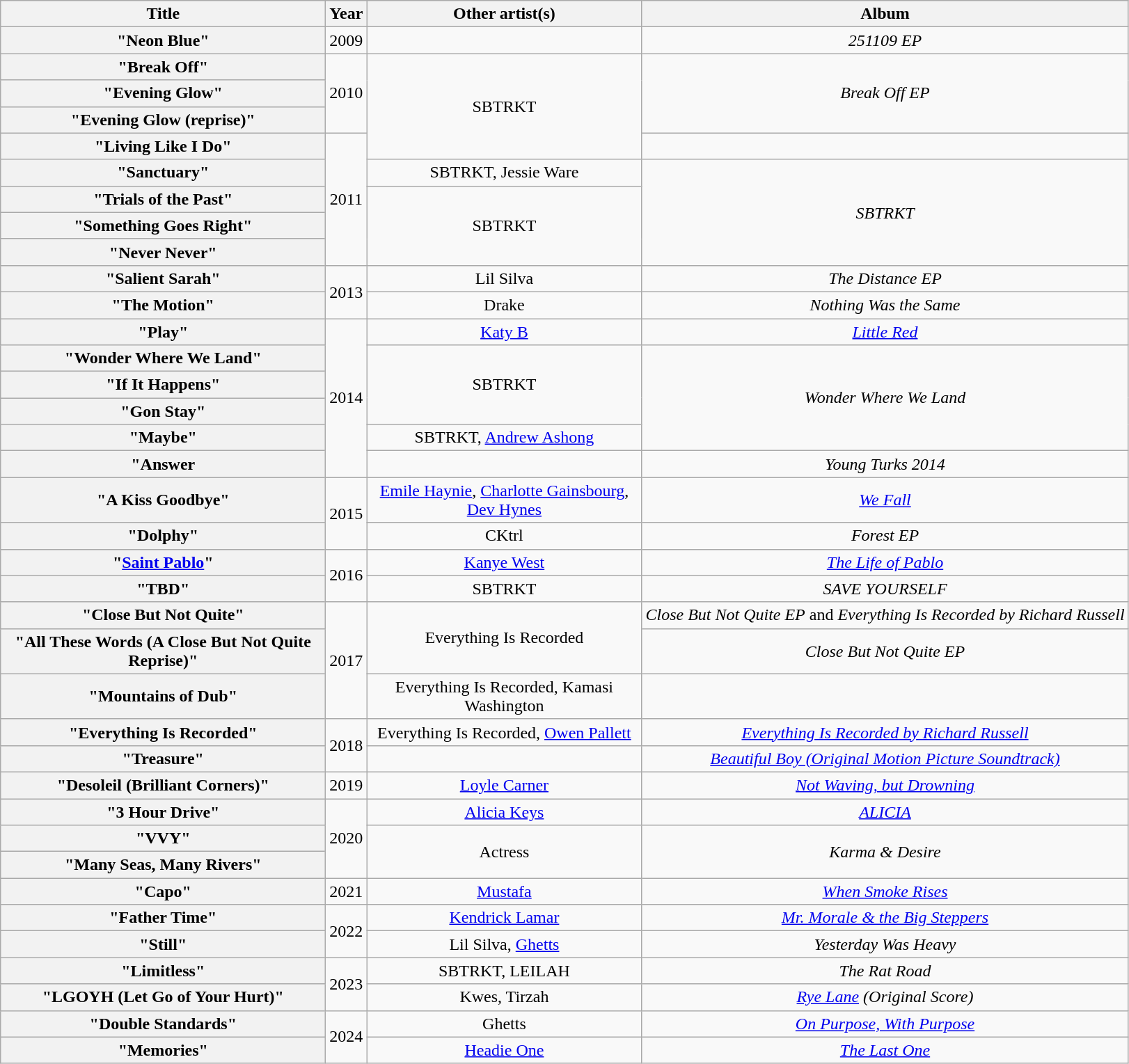<table class="wikitable plainrowheaders" style="text-align:center;">
<tr>
<th scope="col" style="width:19em;">Title</th>
<th scope="col" style="width:1em;">Year</th>
<th scope="col" style="width:16em;">Other artist(s)</th>
<th scope="col">Album</th>
</tr>
<tr>
<th scope="row">"Neon Blue"</th>
<td>2009</td>
<td></td>
<td><em>251109 EP</em></td>
</tr>
<tr>
<th scope="row">"Break Off"</th>
<td rowspan="3">2010</td>
<td rowspan="4">SBTRKT</td>
<td rowspan="3"><em>Break Off EP</em></td>
</tr>
<tr>
<th scope="row">"Evening Glow"</th>
</tr>
<tr>
<th scope="row">"Evening Glow (reprise)"</th>
</tr>
<tr>
<th scope="row">"Living Like I Do"</th>
<td rowspan="5">2011</td>
<td></td>
</tr>
<tr>
<th scope="row">"Sanctuary"</th>
<td>SBTRKT, Jessie Ware</td>
<td rowspan="4"><em>SBTRKT</em></td>
</tr>
<tr>
<th scope="row">"Trials of the Past"</th>
<td rowspan="3">SBTRKT</td>
</tr>
<tr>
<th scope="row">"Something Goes Right"</th>
</tr>
<tr>
<th scope="row">"Never Never"</th>
</tr>
<tr>
<th scope="row">"Salient Sarah"</th>
<td rowspan="2">2013</td>
<td>Lil Silva</td>
<td><em>The Distance EP</em></td>
</tr>
<tr>
<th scope="row">"The Motion"</th>
<td>Drake</td>
<td><em>Nothing Was the Same</em></td>
</tr>
<tr>
<th scope="row">"Play"</th>
<td rowspan="6">2014</td>
<td><a href='#'>Katy B</a></td>
<td><em><a href='#'>Little Red</a></em></td>
</tr>
<tr>
<th scope="row">"Wonder Where We Land"</th>
<td rowspan="3">SBTRKT</td>
<td rowspan="4"><em>Wonder Where We Land</em></td>
</tr>
<tr>
<th scope="row">"If It Happens"</th>
</tr>
<tr>
<th scope="row">"Gon Stay"</th>
</tr>
<tr>
<th scope="row">"Maybe"</th>
<td>SBTRKT, <a href='#'>Andrew Ashong</a></td>
</tr>
<tr>
<th scope="row">"Answer</th>
<td></td>
<td><em>Young Turks 2014</em></td>
</tr>
<tr>
<th scope="row">"A Kiss Goodbye"</th>
<td rowspan="2">2015</td>
<td><a href='#'>Emile Haynie</a>, <a href='#'>Charlotte Gainsbourg</a>, <a href='#'>Dev Hynes</a></td>
<td><em><a href='#'>We Fall</a></em></td>
</tr>
<tr>
<th scope="row">"Dolphy"</th>
<td>CKtrl</td>
<td><em>Forest EP</em></td>
</tr>
<tr>
<th scope="row">"<a href='#'>Saint Pablo</a>"</th>
<td rowspan="2">2016</td>
<td><a href='#'>Kanye West</a></td>
<td><em><a href='#'>The Life of Pablo</a></em></td>
</tr>
<tr>
<th scope="row">"TBD"</th>
<td>SBTRKT</td>
<td><em>SAVE YOURSELF</em></td>
</tr>
<tr>
<th scope="row">"Close But Not Quite"</th>
<td rowspan="3">2017</td>
<td rowspan="2">Everything Is Recorded</td>
<td><em>Close But Not Quite EP</em> and <em>Everything Is Recorded by Richard Russell</em></td>
</tr>
<tr>
<th scope="row">"All These Words (A Close But Not Quite Reprise)"</th>
<td><em>Close But Not Quite EP</em></td>
</tr>
<tr>
<th scope="row">"Mountains of Dub"</th>
<td>Everything Is Recorded, Kamasi Washington</td>
<td></td>
</tr>
<tr>
<th scope="row">"Everything Is Recorded"</th>
<td rowspan="2">2018</td>
<td>Everything Is Recorded, <a href='#'>Owen Pallett</a></td>
<td><em><a href='#'>Everything Is Recorded by Richard Russell</a></em></td>
</tr>
<tr>
<th scope="row">"Treasure"</th>
<td></td>
<td><em><a href='#'>Beautiful Boy (Original Motion Picture Soundtrack)</a></em></td>
</tr>
<tr>
<th scope="row">"Desoleil (Brilliant Corners)"</th>
<td>2019</td>
<td><a href='#'>Loyle Carner</a></td>
<td><em><a href='#'>Not Waving, but Drowning</a></em></td>
</tr>
<tr>
<th scope="row">"3 Hour Drive"</th>
<td rowspan="3">2020</td>
<td><a href='#'>Alicia Keys</a></td>
<td><em><a href='#'>ALICIA</a></em></td>
</tr>
<tr>
<th scope="row">"VVY"</th>
<td rowspan="2">Actress</td>
<td rowspan="2"><em>Karma & Desire</em></td>
</tr>
<tr>
<th scope="row">"Many Seas, Many Rivers"</th>
</tr>
<tr>
<th scope="row">"Capo"</th>
<td>2021</td>
<td><a href='#'>Mustafa</a></td>
<td><em><a href='#'>When Smoke Rises</a></em></td>
</tr>
<tr>
<th scope="row">"Father Time"</th>
<td rowspan="2">2022</td>
<td><a href='#'>Kendrick Lamar</a></td>
<td><em><a href='#'>Mr. Morale & the Big Steppers</a></em></td>
</tr>
<tr>
<th scope="row">"Still"</th>
<td>Lil Silva, <a href='#'>Ghetts</a></td>
<td><em>Yesterday Was Heavy</em></td>
</tr>
<tr>
<th scope="row">"Limitless"</th>
<td rowspan="2">2023</td>
<td>SBTRKT, LEILAH</td>
<td><em>The Rat Road</em></td>
</tr>
<tr>
<th scope="row">"LGOYH (Let Go of Your Hurt)"</th>
<td>Kwes, Tirzah</td>
<td><em><a href='#'>Rye Lane</a> (Original Score)</em></td>
</tr>
<tr>
<th scope="row">"Double Standards"</th>
<td rowspan="2">2024</td>
<td>Ghetts</td>
<td><em><a href='#'>On Purpose, With Purpose</a></em></td>
</tr>
<tr>
<th scope="row">"Memories"</th>
<td><a href='#'>Headie One</a></td>
<td><em><a href='#'>The Last One</a></em></td>
</tr>
</table>
